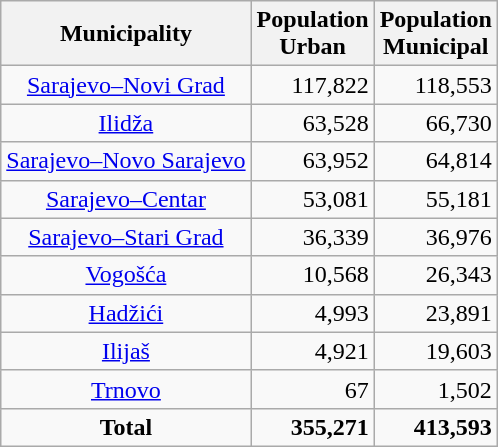<table class="wikitable sortable">
<tr>
<th>Municipality</th>
<th>Population<br>Urban</th>
<th>Population<br>Municipal</th>
</tr>
<tr>
<td align="center"><a href='#'>Sarajevo–Novi Grad</a></td>
<td align="right">117,822</td>
<td align="right">118,553</td>
</tr>
<tr>
<td align="center"><a href='#'>Ilidža</a></td>
<td align="right">63,528</td>
<td align="right">66,730</td>
</tr>
<tr>
<td align="center"><a href='#'>Sarajevo–Novo Sarajevo</a></td>
<td align="right">63,952</td>
<td align="right">64,814</td>
</tr>
<tr>
<td align="center"><a href='#'>Sarajevo–Centar</a></td>
<td align="right">53,081</td>
<td align="right">55,181</td>
</tr>
<tr>
<td align="center"><a href='#'>Sarajevo–Stari Grad</a></td>
<td align="right">36,339</td>
<td align="right">36,976</td>
</tr>
<tr>
<td align="center"><a href='#'>Vogošća</a></td>
<td align="right">10,568</td>
<td align="right">26,343</td>
</tr>
<tr>
<td align="center"><a href='#'>Hadžići</a></td>
<td align="right">4,993</td>
<td align="right">23,891</td>
</tr>
<tr>
<td align="center"><a href='#'>Ilijaš</a></td>
<td align="right">4,921</td>
<td align="right">19,603</td>
</tr>
<tr>
<td align="center"><a href='#'>Trnovo</a></td>
<td align="right">67</td>
<td align="right">1,502</td>
</tr>
<tr class="sortbottom">
<td align="center"><strong>Total</strong></td>
<td align="right"><strong>355,271</strong></td>
<td align="right"><strong>413,593</strong></td>
</tr>
</table>
